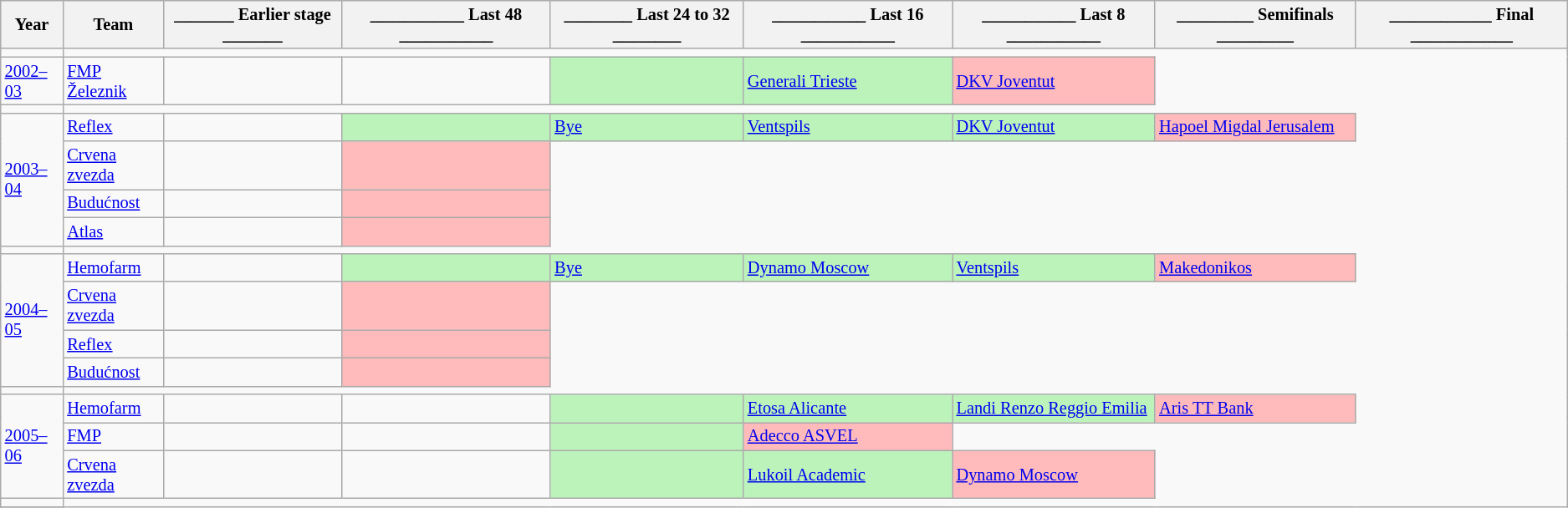<table class="wikitable" style="font-size:85%">
<tr>
<th>Year</th>
<th>Team</th>
<th>_______ Earlier stage _______</th>
<th>___________ Last 48 ___________</th>
<th>________ Last 24 to 32 ________</th>
<th>___________ Last 16 ___________</th>
<th>___________ Last 8 ___________</th>
<th>_________ Semifinals _________</th>
<th>____________ Final ____________</th>
</tr>
<tr>
<td></td>
</tr>
<tr>
<td><a href='#'>2002–03</a></td>
<td><a href='#'>FMP Železnik</a></td>
<td></td>
<td></td>
<td bgcolor=#BBF3BB></td>
<td bgcolor=#BBF3BB> <a href='#'>Generali Trieste</a></td>
<td bgcolor=#FFBBBB> <a href='#'>DKV Joventut</a></td>
</tr>
<tr>
<td></td>
</tr>
<tr>
<td rowspan="4"><a href='#'>2003–04</a></td>
<td><a href='#'>Reflex</a></td>
<td></td>
<td bgcolor=#BBF3BB></td>
<td bgcolor=#BBF3BB><a href='#'>Bye</a></td>
<td bgcolor=#BBF3BB> <a href='#'>Ventspils</a></td>
<td bgcolor=#BBF3BB> <a href='#'>DKV Joventut</a></td>
<td bgcolor=#FFBBBB> <a href='#'>Hapoel Migdal Jerusalem</a></td>
</tr>
<tr>
<td><a href='#'>Crvena zvezda</a></td>
<td></td>
<td bgcolor=#FFBBBB></td>
</tr>
<tr>
<td><a href='#'>Budućnost</a></td>
<td></td>
<td bgcolor=#FFBBBB></td>
</tr>
<tr>
<td><a href='#'>Atlas</a></td>
<td></td>
<td bgcolor=#FFBBBB></td>
</tr>
<tr>
<td></td>
</tr>
<tr>
<td rowspan="4"><a href='#'>2004–05</a></td>
<td><a href='#'>Hemofarm</a></td>
<td></td>
<td bgcolor=#BBF3BB></td>
<td bgcolor=#BBF3BB><a href='#'>Bye</a></td>
<td bgcolor=#BBF3BB> <a href='#'>Dynamo Moscow</a></td>
<td bgcolor=#BBF3BB> <a href='#'>Ventspils</a></td>
<td bgcolor=#FFBBBB> <a href='#'>Makedonikos</a></td>
</tr>
<tr>
<td><a href='#'>Crvena zvezda</a></td>
<td></td>
<td bgcolor=#FFBBBB></td>
</tr>
<tr>
<td><a href='#'>Reflex</a></td>
<td></td>
<td bgcolor=#FFBBBB></td>
</tr>
<tr>
<td><a href='#'>Budućnost</a></td>
<td></td>
<td bgcolor=#FFBBBB></td>
</tr>
<tr>
<td></td>
</tr>
<tr>
<td rowspan="3"><a href='#'>2005–06</a></td>
<td><a href='#'>Hemofarm</a></td>
<td></td>
<td></td>
<td bgcolor=#BBF3BB></td>
<td bgcolor=#BBF3BB> <a href='#'>Etosa Alicante</a></td>
<td bgcolor=#BBF3BB> <a href='#'>Landi Renzo Reggio Emilia</a></td>
<td bgcolor=#FFBBBB> <a href='#'>Aris TT Bank</a></td>
</tr>
<tr>
<td><a href='#'>FMP</a></td>
<td></td>
<td></td>
<td bgcolor=#BBF3BB></td>
<td bgcolor=#FFBBBB> <a href='#'>Adecco ASVEL</a></td>
</tr>
<tr>
<td><a href='#'>Crvena zvezda</a></td>
<td></td>
<td></td>
<td bgcolor=#BBF3BB></td>
<td bgcolor=#BBF3BB> <a href='#'>Lukoil Academic</a></td>
<td bgcolor=#FFBBBB> <a href='#'>Dynamo Moscow</a></td>
</tr>
<tr>
<td></td>
</tr>
<tr>
</tr>
</table>
